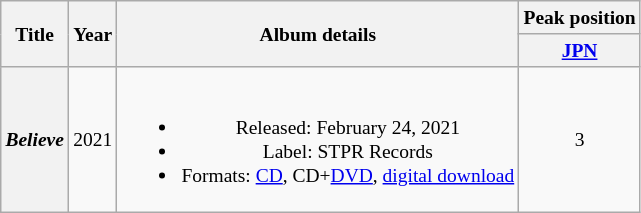<table class="wikitable plainrowheaders" style="font-size:small; text-align:center">
<tr>
<th scope="col" rowspan="2">Title</th>
<th scope="col" rowspan="2">Year</th>
<th scope="col" rowspan="2">Album details</th>
<th scope="col" colspan="1">Peak position</th>
</tr>
<tr>
<th><a href='#'>JPN</a></th>
</tr>
<tr>
<th scope="row"><em>Believe</em></th>
<td>2021</td>
<td><br><ul><li>Released: February 24, 2021</li><li>Label: STPR Records</li><li>Formats: <a href='#'>CD</a>, CD+<a href='#'>DVD</a>, <a href='#'>digital download</a></li></ul></td>
<td>3</td>
</tr>
</table>
